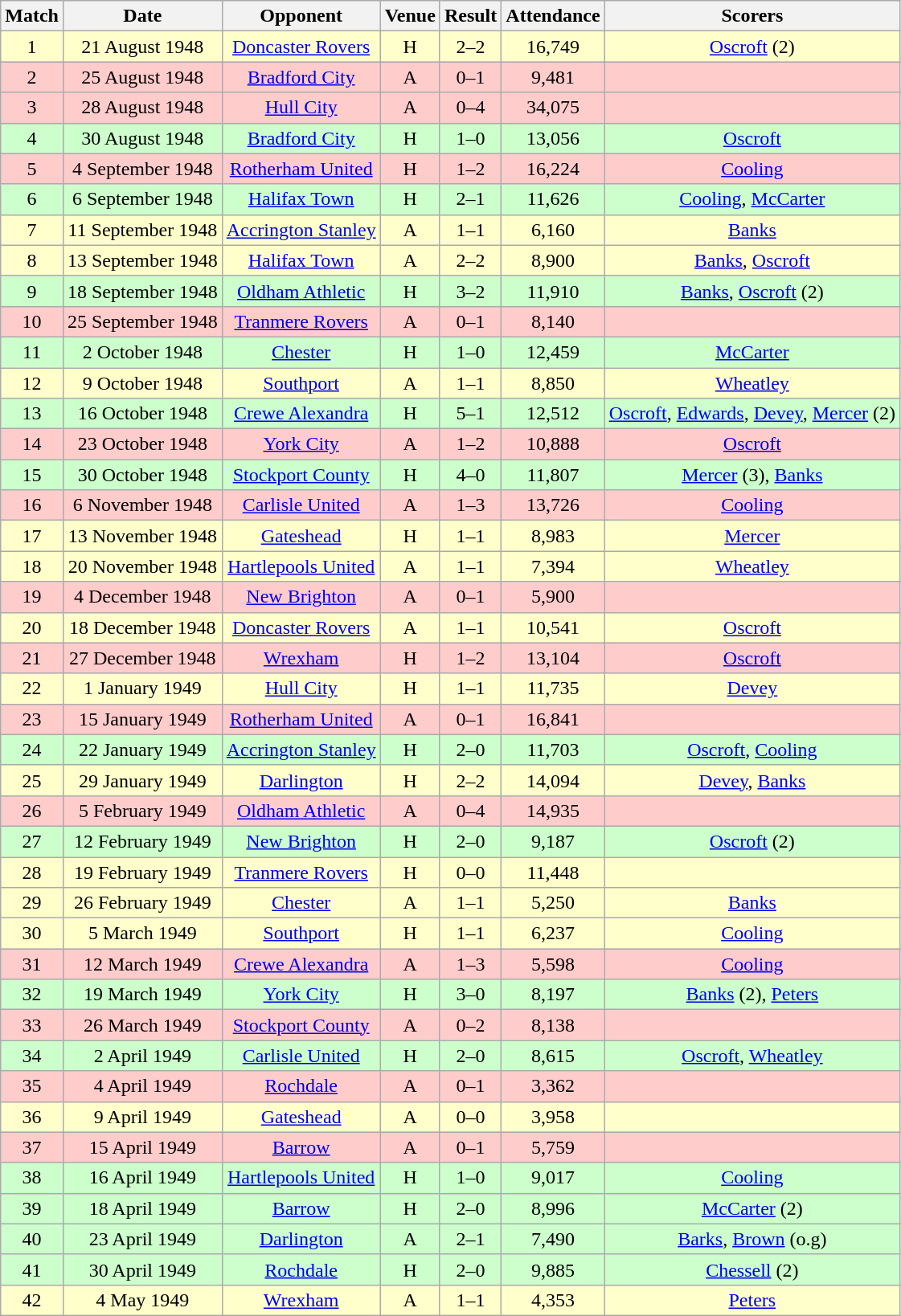<table class="wikitable " style="font-size:100%; text-align:center">
<tr>
<th>Match</th>
<th>Date</th>
<th>Opponent</th>
<th>Venue</th>
<th>Result</th>
<th>Attendance</th>
<th>Scorers</th>
</tr>
<tr style="background: #FFFFCC;">
<td>1</td>
<td>21 August 1948</td>
<td><a href='#'>Doncaster Rovers</a></td>
<td>H</td>
<td>2–2</td>
<td>16,749</td>
<td><a href='#'>Oscroft</a> (2)</td>
</tr>
<tr style="background: #FFCCCC;">
<td>2</td>
<td>25 August 1948</td>
<td><a href='#'>Bradford City</a></td>
<td>A</td>
<td>0–1</td>
<td>9,481</td>
<td></td>
</tr>
<tr style="background: #FFCCCC;">
<td>3</td>
<td>28 August 1948</td>
<td><a href='#'>Hull City</a></td>
<td>A</td>
<td>0–4</td>
<td>34,075</td>
<td></td>
</tr>
<tr style="background: #CCFFCC;">
<td>4</td>
<td>30 August 1948</td>
<td><a href='#'>Bradford City</a></td>
<td>H</td>
<td>1–0</td>
<td>13,056</td>
<td><a href='#'>Oscroft</a></td>
</tr>
<tr style="background: #FFCCCC;">
<td>5</td>
<td>4 September 1948</td>
<td><a href='#'>Rotherham United</a></td>
<td>H</td>
<td>1–2</td>
<td>16,224</td>
<td><a href='#'>Cooling</a></td>
</tr>
<tr style="background: #CCFFCC;">
<td>6</td>
<td>6 September 1948</td>
<td><a href='#'>Halifax Town</a></td>
<td>H</td>
<td>2–1</td>
<td>11,626</td>
<td><a href='#'>Cooling</a>, <a href='#'>McCarter</a></td>
</tr>
<tr style="background: #FFFFCC;">
<td>7</td>
<td>11 September 1948</td>
<td><a href='#'>Accrington Stanley</a></td>
<td>A</td>
<td>1–1</td>
<td>6,160</td>
<td><a href='#'>Banks</a></td>
</tr>
<tr style="background: #FFFFCC;">
<td>8</td>
<td>13 September 1948</td>
<td><a href='#'>Halifax Town</a></td>
<td>A</td>
<td>2–2</td>
<td>8,900</td>
<td><a href='#'>Banks</a>, <a href='#'>Oscroft</a></td>
</tr>
<tr style="background: #CCFFCC;">
<td>9</td>
<td>18 September 1948</td>
<td><a href='#'>Oldham Athletic</a></td>
<td>H</td>
<td>3–2</td>
<td>11,910</td>
<td><a href='#'>Banks</a>, <a href='#'>Oscroft</a> (2)</td>
</tr>
<tr style="background: #FFCCCC;">
<td>10</td>
<td>25 September 1948</td>
<td><a href='#'>Tranmere Rovers</a></td>
<td>A</td>
<td>0–1</td>
<td>8,140</td>
<td></td>
</tr>
<tr style="background: #CCFFCC;">
<td>11</td>
<td>2 October 1948</td>
<td><a href='#'>Chester</a></td>
<td>H</td>
<td>1–0</td>
<td>12,459</td>
<td><a href='#'>McCarter</a></td>
</tr>
<tr style="background: #FFFFCC;">
<td>12</td>
<td>9 October 1948</td>
<td><a href='#'>Southport</a></td>
<td>A</td>
<td>1–1</td>
<td>8,850</td>
<td><a href='#'>Wheatley</a></td>
</tr>
<tr style="background: #CCFFCC;">
<td>13</td>
<td>16 October 1948</td>
<td><a href='#'>Crewe Alexandra</a></td>
<td>H</td>
<td>5–1</td>
<td>12,512</td>
<td><a href='#'>Oscroft</a>, <a href='#'>Edwards</a>, <a href='#'>Devey</a>, <a href='#'>Mercer</a> (2)</td>
</tr>
<tr style="background: #FFCCCC;">
<td>14</td>
<td>23 October 1948</td>
<td><a href='#'>York City</a></td>
<td>A</td>
<td>1–2</td>
<td>10,888</td>
<td><a href='#'>Oscroft</a></td>
</tr>
<tr style="background: #CCFFCC;">
<td>15</td>
<td>30 October 1948</td>
<td><a href='#'>Stockport County</a></td>
<td>H</td>
<td>4–0</td>
<td>11,807</td>
<td><a href='#'>Mercer</a> (3), <a href='#'>Banks</a></td>
</tr>
<tr style="background: #FFCCCC;">
<td>16</td>
<td>6 November 1948</td>
<td><a href='#'>Carlisle United</a></td>
<td>A</td>
<td>1–3</td>
<td>13,726</td>
<td><a href='#'>Cooling</a></td>
</tr>
<tr style="background: #FFFFCC;">
<td>17</td>
<td>13 November 1948</td>
<td><a href='#'>Gateshead</a></td>
<td>H</td>
<td>1–1</td>
<td>8,983</td>
<td><a href='#'>Mercer</a></td>
</tr>
<tr style="background: #FFFFCC;">
<td>18</td>
<td>20 November 1948</td>
<td><a href='#'>Hartlepools United</a></td>
<td>A</td>
<td>1–1</td>
<td>7,394</td>
<td><a href='#'>Wheatley</a></td>
</tr>
<tr style="background: #FFCCCC;">
<td>19</td>
<td>4 December 1948</td>
<td><a href='#'>New Brighton</a></td>
<td>A</td>
<td>0–1</td>
<td>5,900</td>
<td></td>
</tr>
<tr style="background: #FFFFCC;">
<td>20</td>
<td>18 December 1948</td>
<td><a href='#'>Doncaster Rovers</a></td>
<td>A</td>
<td>1–1</td>
<td>10,541</td>
<td><a href='#'>Oscroft</a></td>
</tr>
<tr style="background: #FFCCCC;">
<td>21</td>
<td>27 December 1948</td>
<td><a href='#'>Wrexham</a></td>
<td>H</td>
<td>1–2</td>
<td>13,104</td>
<td><a href='#'>Oscroft</a></td>
</tr>
<tr style="background: #FFFFCC;">
<td>22</td>
<td>1 January 1949</td>
<td><a href='#'>Hull City</a></td>
<td>H</td>
<td>1–1</td>
<td>11,735</td>
<td><a href='#'>Devey</a></td>
</tr>
<tr style="background: #FFCCCC;">
<td>23</td>
<td>15 January 1949</td>
<td><a href='#'>Rotherham United</a></td>
<td>A</td>
<td>0–1</td>
<td>16,841</td>
<td></td>
</tr>
<tr style="background: #CCFFCC;">
<td>24</td>
<td>22 January 1949</td>
<td><a href='#'>Accrington Stanley</a></td>
<td>H</td>
<td>2–0</td>
<td>11,703</td>
<td><a href='#'>Oscroft</a>, <a href='#'>Cooling</a></td>
</tr>
<tr style="background: #FFFFCC;">
<td>25</td>
<td>29 January 1949</td>
<td><a href='#'>Darlington</a></td>
<td>H</td>
<td>2–2</td>
<td>14,094</td>
<td><a href='#'>Devey</a>, <a href='#'>Banks</a></td>
</tr>
<tr style="background: #FFCCCC;">
<td>26</td>
<td>5 February 1949</td>
<td><a href='#'>Oldham Athletic</a></td>
<td>A</td>
<td>0–4</td>
<td>14,935</td>
<td></td>
</tr>
<tr style="background: #CCFFCC;">
<td>27</td>
<td>12 February 1949</td>
<td><a href='#'>New Brighton</a></td>
<td>H</td>
<td>2–0</td>
<td>9,187</td>
<td><a href='#'>Oscroft</a> (2)</td>
</tr>
<tr style="background: #FFFFCC;">
<td>28</td>
<td>19 February 1949</td>
<td><a href='#'>Tranmere Rovers</a></td>
<td>H</td>
<td>0–0</td>
<td>11,448</td>
<td></td>
</tr>
<tr style="background: #FFFFCC;">
<td>29</td>
<td>26 February 1949</td>
<td><a href='#'>Chester</a></td>
<td>A</td>
<td>1–1</td>
<td>5,250</td>
<td><a href='#'>Banks</a></td>
</tr>
<tr style="background: #FFFFCC;">
<td>30</td>
<td>5 March 1949</td>
<td><a href='#'>Southport</a></td>
<td>H</td>
<td>1–1</td>
<td>6,237</td>
<td><a href='#'>Cooling</a></td>
</tr>
<tr style="background: #FFCCCC;">
<td>31</td>
<td>12 March 1949</td>
<td><a href='#'>Crewe Alexandra</a></td>
<td>A</td>
<td>1–3</td>
<td>5,598</td>
<td><a href='#'>Cooling</a></td>
</tr>
<tr style="background: #CCFFCC;">
<td>32</td>
<td>19 March 1949</td>
<td><a href='#'>York City</a></td>
<td>H</td>
<td>3–0</td>
<td>8,197</td>
<td><a href='#'>Banks</a> (2), <a href='#'>Peters</a></td>
</tr>
<tr style="background: #FFCCCC;">
<td>33</td>
<td>26 March 1949</td>
<td><a href='#'>Stockport County</a></td>
<td>A</td>
<td>0–2</td>
<td>8,138</td>
<td></td>
</tr>
<tr style="background: #CCFFCC;">
<td>34</td>
<td>2 April 1949</td>
<td><a href='#'>Carlisle United</a></td>
<td>H</td>
<td>2–0</td>
<td>8,615</td>
<td><a href='#'>Oscroft</a>, <a href='#'>Wheatley</a></td>
</tr>
<tr style="background: #FFCCCC;">
<td>35</td>
<td>4 April 1949</td>
<td><a href='#'>Rochdale</a></td>
<td>A</td>
<td>0–1</td>
<td>3,362</td>
<td></td>
</tr>
<tr style="background: #FFFFCC;">
<td>36</td>
<td>9 April 1949</td>
<td><a href='#'>Gateshead</a></td>
<td>A</td>
<td>0–0</td>
<td>3,958</td>
<td></td>
</tr>
<tr style="background: #FFCCCC;">
<td>37</td>
<td>15 April 1949</td>
<td><a href='#'>Barrow</a></td>
<td>A</td>
<td>0–1</td>
<td>5,759</td>
<td></td>
</tr>
<tr style="background: #CCFFCC;">
<td>38</td>
<td>16 April 1949</td>
<td><a href='#'>Hartlepools United</a></td>
<td>H</td>
<td>1–0</td>
<td>9,017</td>
<td><a href='#'>Cooling</a></td>
</tr>
<tr style="background: #CCFFCC;">
<td>39</td>
<td>18 April 1949</td>
<td><a href='#'>Barrow</a></td>
<td>H</td>
<td>2–0</td>
<td>8,996</td>
<td><a href='#'>McCarter</a> (2)</td>
</tr>
<tr style="background: #CCFFCC;">
<td>40</td>
<td>23 April 1949</td>
<td><a href='#'>Darlington</a></td>
<td>A</td>
<td>2–1</td>
<td>7,490</td>
<td><a href='#'>Barks</a>, <a href='#'>Brown</a> (o.g)</td>
</tr>
<tr style="background: #CCFFCC;">
<td>41</td>
<td>30 April 1949</td>
<td><a href='#'>Rochdale</a></td>
<td>H</td>
<td>2–0</td>
<td>9,885</td>
<td><a href='#'>Chessell</a> (2)</td>
</tr>
<tr style="background: #FFFFCC;">
<td>42</td>
<td>4 May 1949</td>
<td><a href='#'>Wrexham</a></td>
<td>A</td>
<td>1–1</td>
<td>4,353</td>
<td><a href='#'>Peters</a></td>
</tr>
</table>
